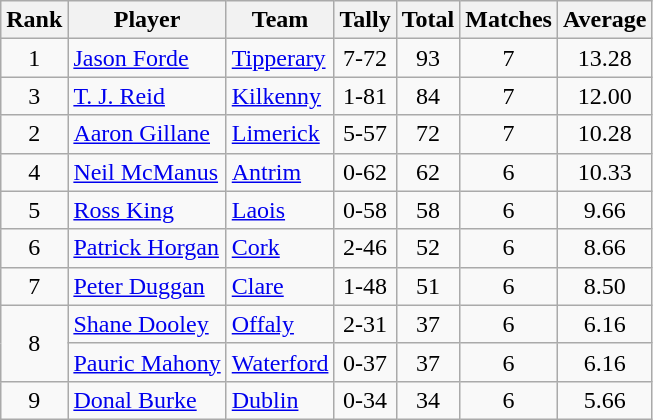<table class="wikitable">
<tr>
<th>Rank</th>
<th>Player</th>
<th>Team</th>
<th>Tally</th>
<th>Total</th>
<th>Matches</th>
<th>Average</th>
</tr>
<tr>
<td rowspan=1 align=center>1</td>
<td><a href='#'>Jason Forde</a></td>
<td><a href='#'>Tipperary</a></td>
<td align=center>7-72</td>
<td align=center>93</td>
<td align=center>7</td>
<td align=center>13.28</td>
</tr>
<tr>
<td rowspan=1 align=center>3</td>
<td><a href='#'>T. J. Reid</a></td>
<td><a href='#'>Kilkenny</a></td>
<td align=center>1-81</td>
<td align=center>84</td>
<td align=center>7</td>
<td align=center>12.00</td>
</tr>
<tr>
<td rowspan=1 align=center>2</td>
<td><a href='#'>Aaron Gillane</a></td>
<td><a href='#'>Limerick</a></td>
<td align=center>5-57</td>
<td align=center>72</td>
<td align=center>7</td>
<td align=center>10.28</td>
</tr>
<tr>
<td rowspan=1 align=center>4</td>
<td><a href='#'>Neil McManus</a></td>
<td><a href='#'>Antrim</a></td>
<td align=center>0-62</td>
<td align=center>62</td>
<td align=center>6</td>
<td align=center>10.33</td>
</tr>
<tr>
<td rowspan=1 align=center>5</td>
<td><a href='#'>Ross King</a></td>
<td><a href='#'>Laois</a></td>
<td align=center>0-58</td>
<td align=center>58</td>
<td align=center>6</td>
<td align=center>9.66</td>
</tr>
<tr>
<td rowspan=1 align=center>6</td>
<td><a href='#'>Patrick Horgan</a></td>
<td><a href='#'>Cork</a></td>
<td align=center>2-46</td>
<td align=center>52</td>
<td align=center>6</td>
<td align=center>8.66</td>
</tr>
<tr>
<td rowspan=1 align=center>7</td>
<td><a href='#'>Peter Duggan</a></td>
<td><a href='#'>Clare</a></td>
<td align=center>1-48</td>
<td align=center>51</td>
<td align=center>6</td>
<td align=center>8.50</td>
</tr>
<tr>
<td rowspan=2 align=center>8</td>
<td><a href='#'>Shane Dooley</a></td>
<td><a href='#'>Offaly</a></td>
<td align=center>2-31</td>
<td align=center>37</td>
<td align=center>6</td>
<td align=center>6.16</td>
</tr>
<tr>
<td><a href='#'>Pauric Mahony</a></td>
<td><a href='#'>Waterford</a></td>
<td align=center>0-37</td>
<td align=center>37</td>
<td align=center>6</td>
<td align=center>6.16</td>
</tr>
<tr>
<td rowspan=1 align=center>9</td>
<td><a href='#'>Donal Burke</a></td>
<td><a href='#'>Dublin</a></td>
<td align=center>0-34</td>
<td align=center>34</td>
<td align=center>6</td>
<td align=center>5.66</td>
</tr>
</table>
